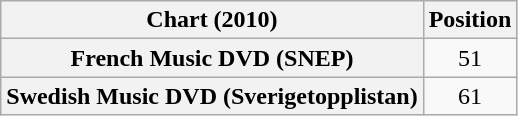<table class="wikitable sortable plainrowheaders" style="text-align:center">
<tr>
<th scope="col">Chart (2010)</th>
<th scope="col">Position</th>
</tr>
<tr>
<th scope="row">French Music DVD (SNEP)</th>
<td>51</td>
</tr>
<tr>
<th scope="row">Swedish Music DVD (Sverigetopplistan)</th>
<td>61</td>
</tr>
</table>
